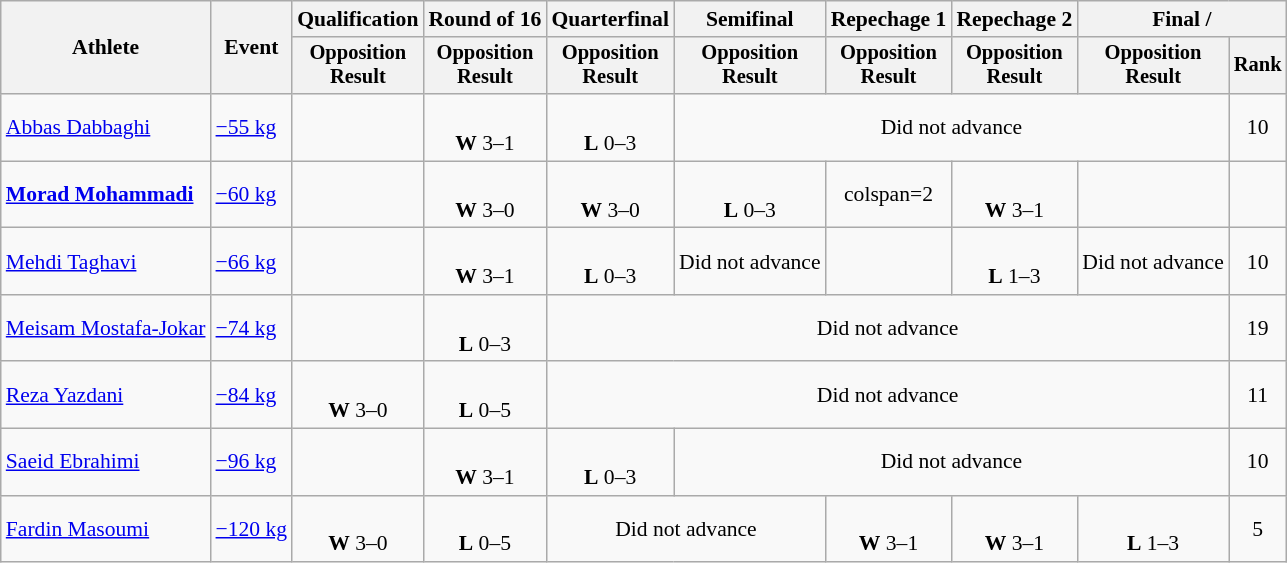<table class="wikitable" style="font-size:90%">
<tr>
<th rowspan="2">Athlete</th>
<th rowspan="2">Event</th>
<th>Qualification</th>
<th>Round of 16</th>
<th>Quarterfinal</th>
<th>Semifinal</th>
<th>Repechage 1</th>
<th>Repechage 2</th>
<th colspan=2>Final / </th>
</tr>
<tr style="font-size: 95%">
<th>Opposition<br>Result</th>
<th>Opposition<br>Result</th>
<th>Opposition<br>Result</th>
<th>Opposition<br>Result</th>
<th>Opposition<br>Result</th>
<th>Opposition<br>Result</th>
<th>Opposition<br>Result</th>
<th>Rank</th>
</tr>
<tr align=center>
<td align=left><a href='#'>Abbas Dabbaghi</a></td>
<td align=left><a href='#'>−55 kg</a></td>
<td></td>
<td><br><strong>W</strong> 3–1 <sup></sup></td>
<td><br><strong>L</strong> 0–3 <sup></sup></td>
<td colspan=4>Did not advance</td>
<td>10</td>
</tr>
<tr align=center>
<td align=left><strong><a href='#'>Morad Mohammadi</a></strong></td>
<td align=left><a href='#'>−60 kg</a></td>
<td></td>
<td><br><strong>W</strong> 3–0 <sup></sup></td>
<td><br><strong>W</strong> 3–0 <sup></sup></td>
<td><br><strong>L</strong> 0–3 <sup></sup></td>
<td>colspan=2 </td>
<td><br><strong>W</strong> 3–1 <sup></sup></td>
<td></td>
</tr>
<tr align=center>
<td align=left><a href='#'>Mehdi Taghavi</a></td>
<td align=left><a href='#'>−66 kg</a></td>
<td></td>
<td><br><strong>W</strong> 3–1 <sup></sup></td>
<td><br><strong>L</strong> 0–3 <sup></sup></td>
<td>Did not advance</td>
<td></td>
<td><br><strong>L</strong> 1–3 <sup></sup></td>
<td>Did not advance</td>
<td>10</td>
</tr>
<tr align=center>
<td align=left><a href='#'>Meisam Mostafa-Jokar</a></td>
<td align=left><a href='#'>−74 kg</a></td>
<td></td>
<td><br><strong>L</strong> 0–3 <sup></sup></td>
<td colspan=5>Did not advance</td>
<td>19</td>
</tr>
<tr align=center>
<td align=left><a href='#'>Reza Yazdani</a></td>
<td align=left><a href='#'>−84 kg</a></td>
<td><br><strong>W</strong> 3–0 <sup></sup></td>
<td><br><strong>L</strong> 0–5 <sup></sup></td>
<td colspan=5>Did not advance</td>
<td>11</td>
</tr>
<tr align=center>
<td align=left><a href='#'>Saeid Ebrahimi</a></td>
<td align=left><a href='#'>−96 kg</a></td>
<td></td>
<td><br><strong>W</strong> 3–1 <sup></sup></td>
<td><br><strong>L</strong> 0–3 <sup></sup></td>
<td colspan=4>Did not advance</td>
<td>10</td>
</tr>
<tr align=center>
<td align=left><a href='#'>Fardin Masoumi</a></td>
<td align=left><a href='#'>−120 kg</a></td>
<td><br><strong>W</strong> 3–0 <sup></sup></td>
<td><br><strong>L</strong> 0–5 <sup></sup></td>
<td colspan=2>Did not advance</td>
<td><br><strong>W</strong> 3–1 <sup></sup></td>
<td><br><strong>W</strong> 3–1 <sup></sup></td>
<td><br><strong>L</strong> 1–3 <sup></sup></td>
<td>5</td>
</tr>
</table>
